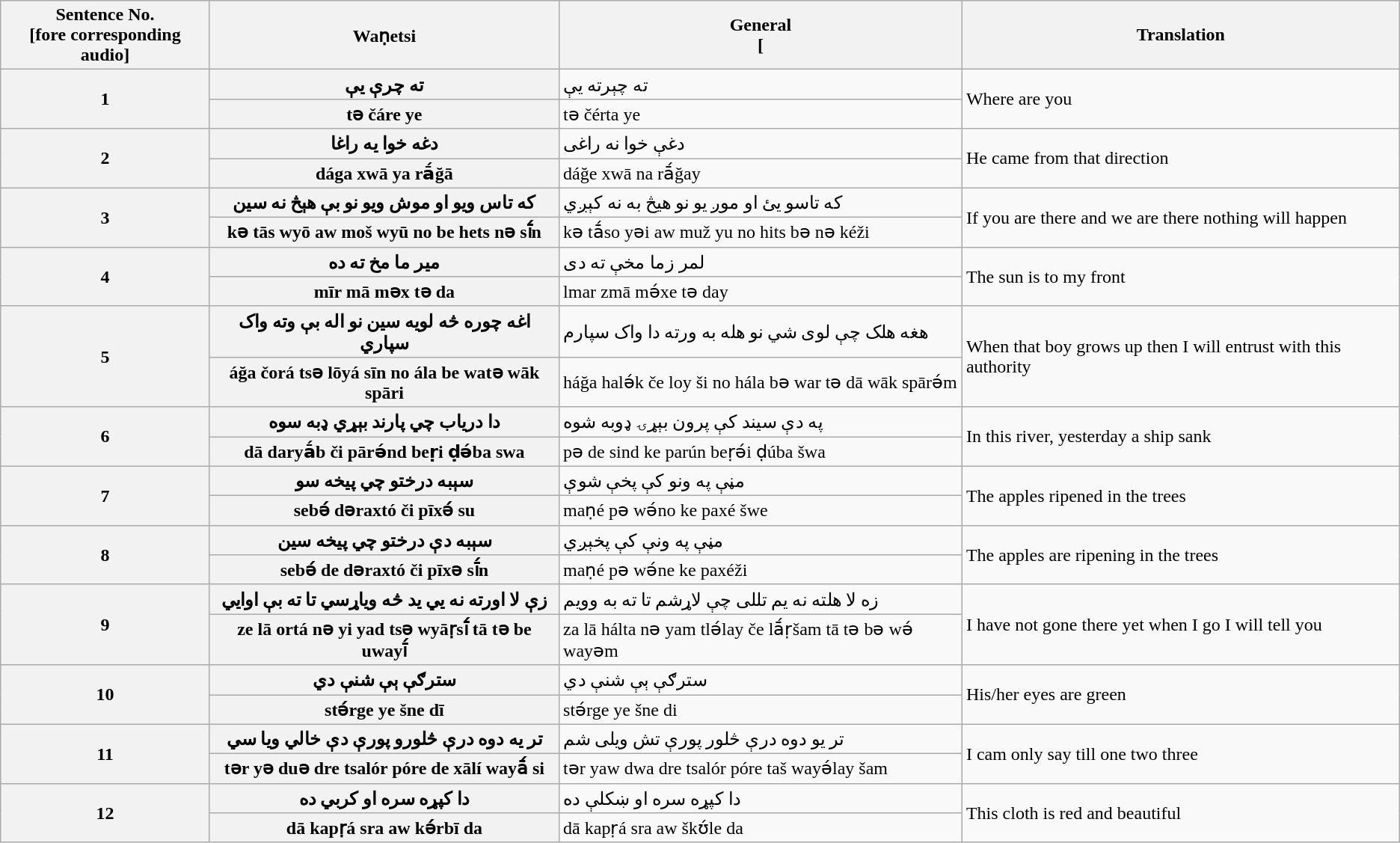<table class="wikitable">
<tr>
<th>Sentence No.<br>[fore corresponding audio]</th>
<th>Waṇetsi</th>
<th>General<br>[<a href='#'></a></th>
<th>Translation</th>
</tr>
<tr>
<th rowspan="2">1</th>
<th>ته چرې یې</th>
<td>ته چېرته يې</td>
<td rowspan="2">Where are you</td>
</tr>
<tr>
<th>tə čáre ye</th>
<td>tə čérta ye</td>
</tr>
<tr>
<th rowspan="2">2</th>
<th>دغه خوا یه راغا</th>
<td>دغې خوا نه راغی</td>
<td rowspan="2">He came from that direction</td>
</tr>
<tr>
<th>dága xwā ya rā́ğā</th>
<td>dáğe xwā na rā́ğay</td>
</tr>
<tr>
<th rowspan="2">3</th>
<th>که تاس ویو او موش ویو نو بې هېڅ نه سین</th>
<td>که  تاسو يئ او موږ يو نو هيڅ به نه کېږي</td>
<td rowspan="2">If you are there and we are there nothing will happen</td>
</tr>
<tr>
<th>kə tās wyō aw moš wyū no be hets nə sī́n</th>
<td>kə tā́so yəi aw muž yu no hits bə nə kéži</td>
</tr>
<tr>
<th rowspan="2">4</th>
<th>میر ما مخ ته ده</th>
<td>لمر زما مخې ته دی</td>
<td rowspan="2">The sun is to my front</td>
</tr>
<tr>
<th>mīr mā məx tə da</th>
<td>lmar zmā mə́xe tə day</td>
</tr>
<tr>
<th rowspan="2">5</th>
<th>اغه چوره څه لویه سین نو اله بې وته واک سپاري</th>
<td>هغه هلک چې لوی شي نو هله به ورته دا واک سپارم</td>
<td rowspan="2">When that boy grows up then I will entrust with this authority</td>
</tr>
<tr>
<th>áğa čorá tsə lōyá sīn no ála be watə wāk spāri</th>
<td>háğa halə́k če loy ši no hála bə war tə dā wāk spārə́m</td>
</tr>
<tr>
<th rowspan="2">6</th>
<th>دا دریاب چي پارند بېړي ډبه سوه</th>
<td>په دې سيند کې پرون  بېړۍ ډوبه شوه</td>
<td rowspan="2">In this river, yesterday a ship sank</td>
</tr>
<tr>
<th>dā daryā́b či pārə́nd beṛi ḍə́ba swa</th>
<td>pə de sind ke parún beṛə́i ḍúba šwa</td>
</tr>
<tr>
<th rowspan="2">7</th>
<th>سېبه درختو چي پیخه سو</th>
<td>مڼې په ونو کې پخې شوې</td>
<td rowspan="2">The apples ripened in the trees</td>
</tr>
<tr>
<th>sebə́ dəraxtó či pīxə́ su</th>
<td>maṇé pə wə́no ke paxé šwe</td>
</tr>
<tr>
<th rowspan="2">8</th>
<th>سېبه دې درختو چي پیخه سین</th>
<td>مڼې په ونې کې پخېږي</td>
<td rowspan="2">The apples are ripening in the trees</td>
</tr>
<tr>
<th>sebə́ de dəraxtó či pīxə sī́n</th>
<td>maṇé pə wə́ne ke paxéži</td>
</tr>
<tr>
<th rowspan="2">9</th>
<th>زې لا اورته نه یي ید څه ویاړسي تا ته بې اوایي</th>
<td>زه لا هلته نه يم تللی چې لاړشم  تا ته به وويم</td>
<td rowspan="2">I have not gone there yet when I go I will tell you</td>
</tr>
<tr>
<th>ze lā ortá nə yi yad tsə wyāṛsī́ tā tə be uwayī́</th>
<td>za lā hálta nə yam tlə́lay če lā́ṛšam tā tə bə wə́ wayəm</td>
</tr>
<tr>
<th rowspan="2">10</th>
<th>سترګې ېې شنې دي</th>
<td>سترګې ېې شنې دي</td>
<td rowspan="2">His/her eyes are green</td>
</tr>
<tr>
<th>stə́rge ye šne dī</th>
<td>stə́rge ye šne di</td>
</tr>
<tr>
<th rowspan="2">11</th>
<th>تر یه دوه درې څلورو پورې دې خالي ویا سي</th>
<td>تر يو دوه درې څلور پورې تش ویلی شم</td>
<td rowspan="2">I cam only say till one two three</td>
</tr>
<tr>
<th>tər yə duə dre tsalór póre de xālí wayā́ si</th>
<td>tər yaw dwa dre tsalór póre taš wayə́lay šam</td>
</tr>
<tr>
<th rowspan="2">12</th>
<th>دا کپړه سره او کربي ده</th>
<td>دا کپړه سره او ښکلې ده</td>
<td rowspan="2">This cloth is red and beautiful</td>
</tr>
<tr>
<th>dā kapṛá sra aw kə́rbī da</th>
<td>dā kapṛá sra aw škʊ́le da</td>
</tr>
</table>
